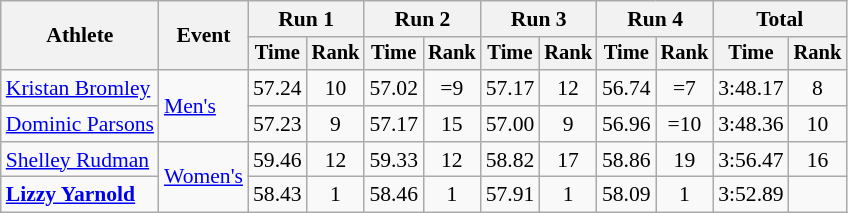<table class="wikitable" style="font-size:90%">
<tr>
<th rowspan="2">Athlete</th>
<th rowspan="2">Event</th>
<th colspan="2">Run 1</th>
<th colspan="2">Run 2</th>
<th colspan="2">Run 3</th>
<th colspan="2">Run 4</th>
<th colspan="2">Total</th>
</tr>
<tr style="font-size:95%">
<th>Time</th>
<th>Rank</th>
<th>Time</th>
<th>Rank</th>
<th>Time</th>
<th>Rank</th>
<th>Time</th>
<th>Rank</th>
<th>Time</th>
<th>Rank</th>
</tr>
<tr align=center>
<td align=left><a href='#'>Kristan Bromley</a></td>
<td style="text-align:left;" rowspan="2"><a href='#'>Men's</a></td>
<td>57.24</td>
<td>10</td>
<td>57.02</td>
<td>=9</td>
<td>57.17</td>
<td>12</td>
<td>56.74</td>
<td>=7</td>
<td>3:48.17</td>
<td>8</td>
</tr>
<tr align=center>
<td align=left><a href='#'>Dominic Parsons</a></td>
<td>57.23</td>
<td>9</td>
<td>57.17</td>
<td>15</td>
<td>57.00</td>
<td>9</td>
<td>56.96</td>
<td>=10</td>
<td>3:48.36</td>
<td>10</td>
</tr>
<tr align=center>
<td align=left><a href='#'>Shelley Rudman</a></td>
<td style="text-align:left;" rowspan="2"><a href='#'>Women's</a></td>
<td>59.46</td>
<td>12</td>
<td>59.33</td>
<td>12</td>
<td>58.82</td>
<td>17</td>
<td>58.86</td>
<td>19</td>
<td>3:56.47</td>
<td>16</td>
</tr>
<tr align=center>
<td align=left><strong><a href='#'>Lizzy Yarnold</a></strong></td>
<td>58.43</td>
<td>1</td>
<td>58.46</td>
<td>1</td>
<td>57.91</td>
<td>1</td>
<td>58.09</td>
<td>1</td>
<td>3:52.89</td>
<td></td>
</tr>
</table>
